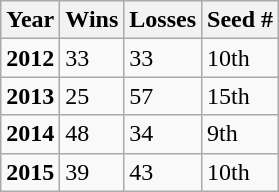<table class="wikitable">
<tr>
<th>Year</th>
<th>Wins</th>
<th>Losses</th>
<th>Seed #</th>
</tr>
<tr>
<td><strong>2012</strong></td>
<td>33</td>
<td>33</td>
<td>10th</td>
</tr>
<tr>
<td><strong>2013</strong></td>
<td>25</td>
<td>57</td>
<td>15th</td>
</tr>
<tr>
<td><strong>2014</strong></td>
<td>48</td>
<td>34</td>
<td>9th</td>
</tr>
<tr>
<td><strong>2015</strong></td>
<td>39</td>
<td>43</td>
<td>10th</td>
</tr>
</table>
